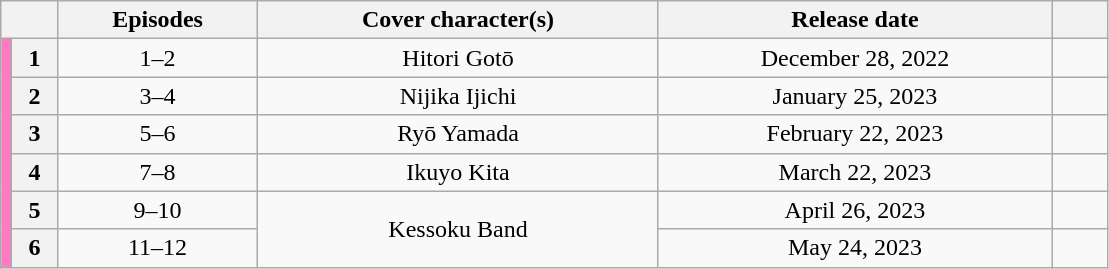<table class="wikitable" style="text-align:center;">
<tr>
<th colspan="2" scope="colgroup"></th>
<th scope="col">Episodes</th>
<th scope="col">Cover character(s)</th>
<th scope="col">Release date</th>
<th scope="col" width="5%"></th>
</tr>
<tr>
<td rowspan="6" width="1%" style="background:#FF7AC3;"></td>
<th scope="row">1</th>
<td>1–2</td>
<td>Hitori Gotō</td>
<td>December 28, 2022</td>
<td></td>
</tr>
<tr>
<th scope="row">2</th>
<td>3–4</td>
<td>Nijika Ijichi</td>
<td>January 25, 2023</td>
<td></td>
</tr>
<tr>
<th scope="row">3</th>
<td>5–6</td>
<td>Ryō Yamada</td>
<td>February 22, 2023</td>
<td></td>
</tr>
<tr>
<th scope="row">4</th>
<td>7–8</td>
<td>Ikuyo Kita</td>
<td>March 22, 2023</td>
<td></td>
</tr>
<tr>
<th scope="row">5</th>
<td>9–10</td>
<td rowspan=2>Kessoku Band</td>
<td>April 26, 2023</td>
<td></td>
</tr>
<tr>
<th scope="row">6</th>
<td>11–12</td>
<td>May 24, 2023</td>
<td></td>
</tr>
</table>
